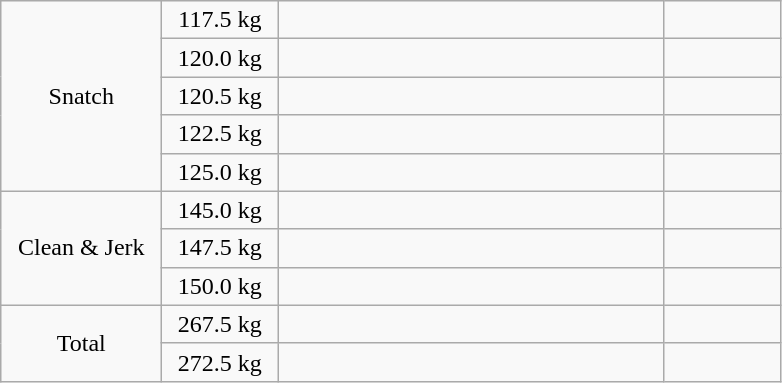<table class = "wikitable" style="text-align:center;">
<tr>
<td width=100 rowspan=5>Snatch</td>
<td width=70>117.5 kg</td>
<td width=250 align=left></td>
<td width=70></td>
</tr>
<tr>
<td>120.0 kg</td>
<td align=left></td>
<td></td>
</tr>
<tr>
<td>120.5 kg</td>
<td align=left></td>
<td></td>
</tr>
<tr>
<td>122.5 kg</td>
<td align=left></td>
<td></td>
</tr>
<tr>
<td>125.0 kg</td>
<td align=left></td>
<td></td>
</tr>
<tr>
<td rowspan=3>Clean & Jerk</td>
<td>145.0 kg</td>
<td align=left></td>
<td></td>
</tr>
<tr>
<td>147.5 kg</td>
<td align=left></td>
<td></td>
</tr>
<tr>
<td>150.0 kg</td>
<td align=left></td>
<td></td>
</tr>
<tr>
<td rowspan=2>Total</td>
<td>267.5 kg</td>
<td align=left></td>
<td></td>
</tr>
<tr>
<td>272.5 kg</td>
<td align=left></td>
<td></td>
</tr>
</table>
